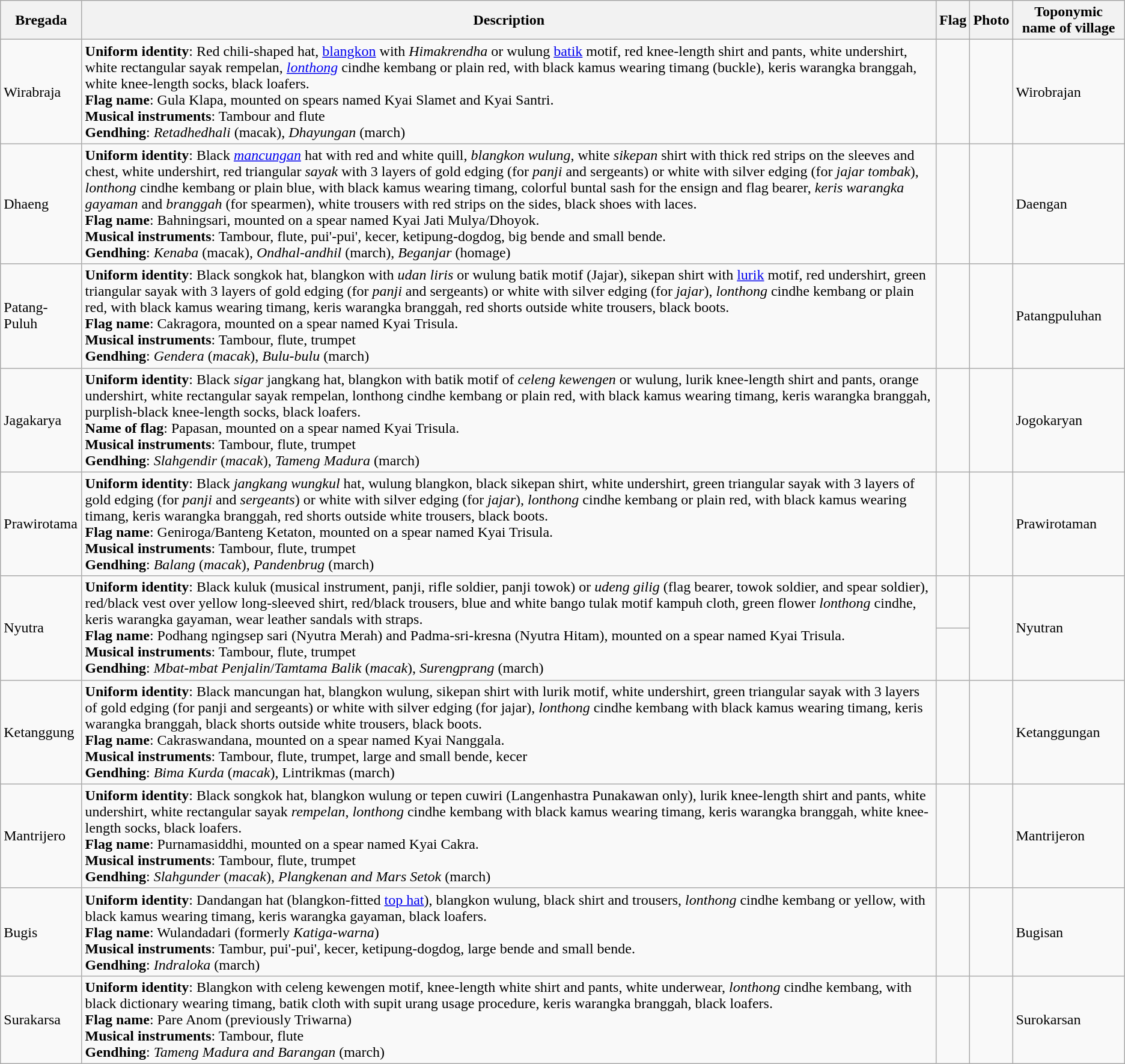<table class="wikitable">
<tr>
<th>Bregada</th>
<th>Description</th>
<th>Flag</th>
<th>Photo</th>
<th>Toponymic name of village</th>
</tr>
<tr>
<td>Wirabraja</td>
<td><strong>Uniform identity</strong>: Red chili-shaped hat, <a href='#'>blangkon</a> with <em>Himakrendha</em> or wulung <a href='#'>batik</a> motif, red knee-length shirt and pants, white undershirt, white rectangular sayak rempelan, <em><a href='#'>lonthong</a></em> cindhe kembang or plain red, with black kamus wearing timang (buckle), keris warangka branggah, white knee-length socks, black loafers.<br><strong>Flag name</strong>: Gula Klapa, mounted on spears named Kyai Slamet and Kyai Santri.<br><strong>Musical instruments</strong>: Tambour and flute<br><strong>Gendhing</strong>: <em>Retadhedhali</em> (macak), <em>Dhayungan</em> (march)</td>
<td></td>
<td></td>
<td>Wirobrajan</td>
</tr>
<tr>
<td>Dhaeng</td>
<td><strong>Uniform identity</strong>: Black <em><a href='#'>mancungan</a></em> hat with red and white quill, <em>blangkon wulung</em>, white <em>sikepan</em> shirt with thick red strips on the sleeves and chest, white undershirt, red triangular <em>sayak</em> with 3 layers of gold edging (for <em>panji</em> and sergeants) or white with silver edging (for <em>jajar tombak</em>), <em>lonthong</em> cindhe kembang or plain blue, with black kamus wearing timang, colorful buntal sash for the ensign and flag bearer, <em>keris warangka gayaman</em> and <em>branggah</em> (for spearmen), white trousers with red strips on the sides, black shoes with laces.<br><strong>Flag name</strong>: Bahningsari, mounted on a spear named Kyai Jati Mulya/Dhoyok.<br><strong>Musical instruments</strong>: Tambour, flute, pui'-pui', kecer, ketipung-dogdog, big bende and small bende.<br><strong>Gendhing</strong>: <em>Kenaba</em> (macak), <em>Ondhal-andhil</em> (march), <em>Beganjar</em> (homage)</td>
<td></td>
<td></td>
<td>Daengan</td>
</tr>
<tr>
<td>Patang-Puluh</td>
<td><strong>Uniform identity</strong>: Black songkok hat, blangkon with <em>udan liris</em> or wulung batik motif (Jajar), sikepan shirt with <a href='#'>lurik</a> motif, red undershirt, green triangular sayak with 3 layers of gold edging (for <em>panji</em> and sergeants) or white with silver edging (for <em>jajar</em>), <em>lonthong</em> cindhe kembang or plain red, with black kamus wearing timang, keris warangka branggah, red shorts outside white trousers, black boots.<br><strong>Flag name</strong>: Cakragora, mounted on a spear named Kyai Trisula.<br><strong>Musical instruments</strong>: Tambour, flute, trumpet<br><strong>Gendhing</strong>: <em>Gendera</em> (<em>macak</em>), <em>Bulu-bulu</em> (march)</td>
<td></td>
<td></td>
<td>Patangpuluhan</td>
</tr>
<tr>
<td>Jagakarya</td>
<td><strong>Uniform identity</strong>: Black <em>sigar</em> jangkang hat, blangkon with batik motif of <em>celeng kewengen</em> or wulung, lurik knee-length shirt and pants, orange undershirt, white rectangular sayak rempelan, lonthong cindhe kembang or plain red, with black kamus wearing timang, keris warangka branggah, purplish-black knee-length socks, black loafers.<br><strong>Name of flag</strong>: Papasan, mounted on a spear named Kyai Trisula.<br><strong>Musical instruments</strong>: Tambour, flute, trumpet<br><strong>Gendhing</strong>: <em>Slahgendir</em> (<em>macak</em>), <em>Tameng Madura</em> (march)</td>
<td></td>
<td></td>
<td>Jogokaryan</td>
</tr>
<tr>
<td>Prawirotama</td>
<td><strong>Uniform identity</strong>: Black <em>jangkang wungkul</em> hat, wulung blangkon, black sikepan shirt, white undershirt, green triangular sayak with 3 layers of gold edging (for <em>panji</em> and <em>sergeants</em>) or white with silver edging (for <em>jajar</em>), <em>lonthong</em> cindhe kembang or plain red, with black kamus wearing timang, keris warangka branggah, red shorts outside white trousers, black boots.<br><strong>Flag name</strong>: Geniroga/Banteng Ketaton, mounted on a spear named Kyai Trisula.<br><strong>Musical instruments</strong>: Tambour, flute, trumpet<br><strong>Gendhing</strong>: <em>Balang</em> (<em>macak</em>), <em>Pandenbrug</em> (march)</td>
<td></td>
<td></td>
<td>Prawirotaman</td>
</tr>
<tr>
<td rowspan="2">Nyutra</td>
<td rowspan="2"><strong>Uniform identity</strong>: Black kuluk (musical instrument, panji, rifle soldier, panji towok) or <em>udeng gilig</em> (flag bearer, towok soldier, and spear soldier), red/black vest over yellow long-sleeved shirt, red/black trousers, blue and white bango tulak motif kampuh cloth, green flower <em>lonthong</em> cindhe, keris warangka gayaman, wear leather sandals with straps.<br><strong>Flag name</strong>: Podhang ngingsep sari (Nyutra Merah) and Padma-sri-kresna (Nyutra Hitam), mounted on a spear named Kyai Trisula.<br><strong>Musical instruments</strong>: Tambour, flute, trumpet<br><strong>Gendhing</strong>: <em>Mbat-mbat Penjalin</em>/<em>Tamtama Balik</em> (<em>macak</em>), <em>Surengprang</em> (march)</td>
<td></td>
<td rowspan="2"></td>
<td rowspan="2">Nyutran</td>
</tr>
<tr>
<td></td>
</tr>
<tr>
<td>Ketanggung</td>
<td><strong>Uniform identity</strong>: Black mancungan hat, blangkon wulung, sikepan shirt with lurik motif, white undershirt, green triangular sayak with 3 layers of gold edging (for panji and sergeants) or white with silver edging (for jajar), <em>lonthong</em> cindhe kembang with black kamus wearing timang, keris warangka branggah, black shorts outside white trousers, black boots.<br><strong>Flag name</strong>: Cakraswandana, mounted on a spear named Kyai Nanggala.<br><strong>Musical instruments</strong>: Tambour, flute, trumpet, large and small bende, kecer<br><strong>Gendhing</strong>: <em>Bima Kurda</em> (<em>macak</em>), Lintrikmas (march)</td>
<td></td>
<td></td>
<td>Ketanggungan</td>
</tr>
<tr>
<td>Mantrijero</td>
<td><strong>Uniform identity</strong>: Black songkok hat, blangkon wulung or tepen cuwiri (Langenhastra Punakawan only), lurik knee-length shirt and pants, white undershirt, white rectangular sayak <em>rempelan</em>, <em>lonthong</em> cindhe kembang with black kamus wearing timang, keris warangka branggah, white knee-length socks, black loafers.<br><strong>Flag name</strong>: Purnamasiddhi, mounted on a spear named Kyai Cakra.<br><strong>Musical instruments</strong>: Tambour, flute, trumpet<br><strong>Gendhing</strong>: <em>Slahgunder</em> (<em>macak</em>), <em>Plangkenan and Mars Setok</em> (march)</td>
<td></td>
<td></td>
<td>Mantrijeron</td>
</tr>
<tr>
<td>Bugis</td>
<td><strong>Uniform identity</strong>: Dandangan hat (blangkon-fitted <a href='#'>top hat</a>), blangkon wulung, black shirt and trousers, <em>lonthong</em> cindhe kembang or yellow, with black kamus wearing timang, keris warangka gayaman, black loafers.<br><strong>Flag name</strong>: Wulandadari (formerly <em>Katiga-warna</em>)<br><strong>Musical instruments</strong>: Tambur, pui'-pui', kecer, ketipung-dogdog, large bende and small bende.<br><strong>Gendhing</strong>: <em>Indraloka</em> (march)</td>
<td></td>
<td></td>
<td>Bugisan</td>
</tr>
<tr>
<td>Surakarsa</td>
<td><strong>Uniform identity</strong>: Blangkon with celeng kewengen motif, knee-length white shirt and pants, white underwear, <em>lonthong</em> cindhe kembang, with black dictionary wearing timang, batik cloth with supit urang usage procedure, keris warangka branggah, black loafers.<br><strong>Flag name</strong>: Pare Anom (previously Triwarna)<br><strong>Musical instruments</strong>: Tambour, flute<br><strong>Gendhing</strong>: <em>Tameng Madura and Barangan</em> (march)</td>
<td></td>
<td></td>
<td>Surokarsan</td>
</tr>
</table>
